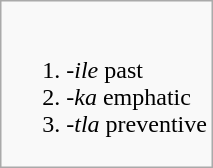<table class = "wikitable">
<tr>
<td><ol><br>	<li> <em>-ile</em> past</li>
	<li> <em>-ka</em> emphatic</li>
	<li> <em>-tla</em> preventive</li>
</ol></td>
</tr>
</table>
